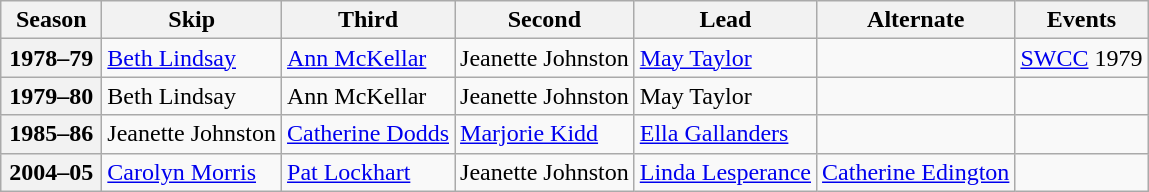<table class="wikitable">
<tr>
<th scope="col" width=60>Season</th>
<th scope="col">Skip</th>
<th scope="col">Third</th>
<th scope="col">Second</th>
<th scope="col">Lead</th>
<th scope="col">Alternate</th>
<th scope="col">Events</th>
</tr>
<tr>
<th scope="row">1978–79</th>
<td><a href='#'>Beth Lindsay</a></td>
<td><a href='#'>Ann McKellar</a></td>
<td>Jeanette Johnston</td>
<td><a href='#'>May Taylor</a></td>
<td></td>
<td><a href='#'>SWCC</a> 1979 <br> </td>
</tr>
<tr>
<th scope="row">1979–80</th>
<td>Beth Lindsay</td>
<td>Ann McKellar</td>
<td>Jeanette Johnston</td>
<td>May Taylor</td>
<td></td>
<td> </td>
</tr>
<tr>
<th scope="row">1985–86</th>
<td>Jeanette Johnston</td>
<td><a href='#'>Catherine Dodds</a></td>
<td><a href='#'>Marjorie Kidd</a></td>
<td><a href='#'>Ella Gallanders</a></td>
<td></td>
<td> </td>
</tr>
<tr>
<th scope="row">2004–05</th>
<td><a href='#'>Carolyn Morris</a></td>
<td><a href='#'>Pat Lockhart</a></td>
<td>Jeanette Johnston</td>
<td><a href='#'>Linda Lesperance</a></td>
<td><a href='#'>Catherine Edington</a></td>
<td> </td>
</tr>
</table>
